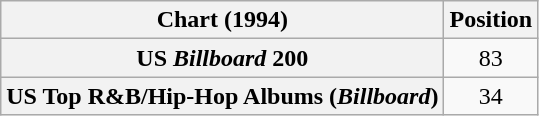<table class="wikitable sortable plainrowheaders" style="text-align:center">
<tr>
<th scope="col">Chart (1994)</th>
<th scope="col">Position</th>
</tr>
<tr>
<th scope="row">US <em>Billboard</em> 200</th>
<td>83</td>
</tr>
<tr>
<th scope="row">US Top R&B/Hip-Hop Albums (<em>Billboard</em>)</th>
<td>34</td>
</tr>
</table>
